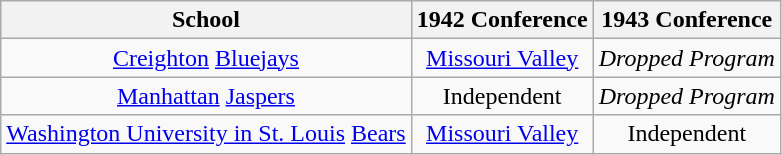<table class="wikitable sortable">
<tr>
<th>School</th>
<th>1942 Conference</th>
<th>1943 Conference</th>
</tr>
<tr style="text-align:center;">
<td><a href='#'>Creighton</a> <a href='#'>Bluejays</a></td>
<td><a href='#'>Missouri Valley</a></td>
<td><em>Dropped Program</em></td>
</tr>
<tr style="text-align:center;">
<td><a href='#'>Manhattan</a> <a href='#'>Jaspers</a></td>
<td>Independent</td>
<td><em>Dropped Program</em></td>
</tr>
<tr style="text-align:center;">
<td><a href='#'>Washington University in St. Louis</a> <a href='#'>Bears</a></td>
<td><a href='#'>Missouri Valley</a></td>
<td>Independent</td>
</tr>
</table>
